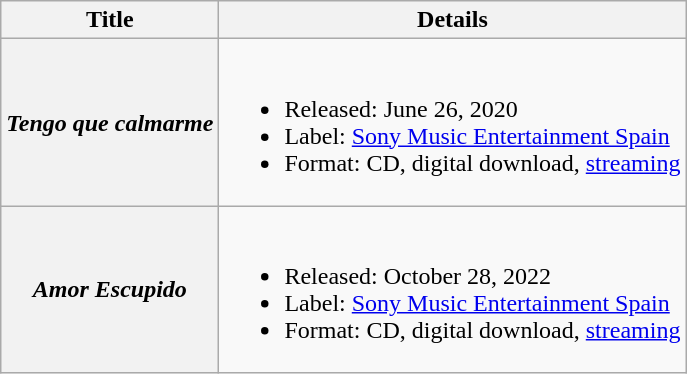<table class="wikitable plainrowheaders" border="1" style="text-align:left;">
<tr>
<th>Title</th>
<th>Details</th>
</tr>
<tr>
<th scope="row"><em>Tengo que calmarme</em></th>
<td><br><ul><li>Released: June 26, 2020</li><li>Label: <a href='#'>Sony Music Entertainment Spain</a></li><li>Format: CD, digital download, <a href='#'>streaming</a></li></ul></td>
</tr>
<tr>
<th scope="row"><em>Amor Escupido</em></th>
<td><br><ul><li>Released: October 28, 2022</li><li>Label: <a href='#'>Sony Music Entertainment Spain</a></li><li>Format: CD, digital download, <a href='#'>streaming</a></li></ul></td>
</tr>
</table>
